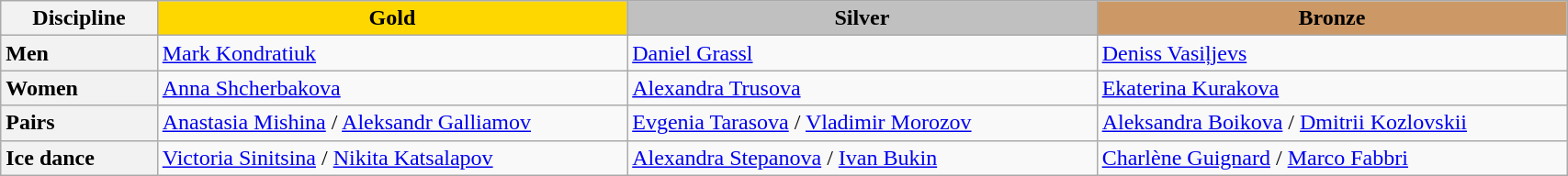<table class="wikitable unsortable" style="text-align:left; width:90%;">
<tr>
<th scope="col" style="text-align:center; width:10%">Discipline</th>
<td scope="col" style="text-align:center; width:30%; background:gold"><strong>Gold</strong></td>
<td scope="col" style="text-align:center; width:30%; background:silver"><strong>Silver</strong></td>
<td scope="col" style="text-align:center; width:30%; background:#c96"><strong>Bronze</strong></td>
</tr>
<tr>
<th scope="row" style="text-align:left">Men</th>
<td> <a href='#'>Mark Kondratiuk</a></td>
<td> <a href='#'>Daniel Grassl</a></td>
<td> <a href='#'>Deniss Vasiļjevs</a></td>
</tr>
<tr>
<th scope="row" style="text-align:left">Women</th>
<td> <a href='#'>Anna Shcherbakova</a></td>
<td> <a href='#'>Alexandra Trusova</a></td>
<td> <a href='#'>Ekaterina Kurakova</a></td>
</tr>
<tr>
<th scope="row" style="text-align:left">Pairs</th>
<td> <a href='#'>Anastasia Mishina</a> / <a href='#'>Aleksandr Galliamov</a></td>
<td> <a href='#'>Evgenia Tarasova</a> / <a href='#'>Vladimir Morozov</a></td>
<td> <a href='#'>Aleksandra Boikova</a> / <a href='#'>Dmitrii Kozlovskii</a></td>
</tr>
<tr>
<th scope="row" style="text-align:left">Ice dance</th>
<td> <a href='#'>Victoria Sinitsina</a> / <a href='#'>Nikita Katsalapov</a></td>
<td> <a href='#'>Alexandra Stepanova</a> / <a href='#'>Ivan Bukin</a></td>
<td> <a href='#'>Charlène Guignard</a> / <a href='#'>Marco Fabbri</a></td>
</tr>
</table>
